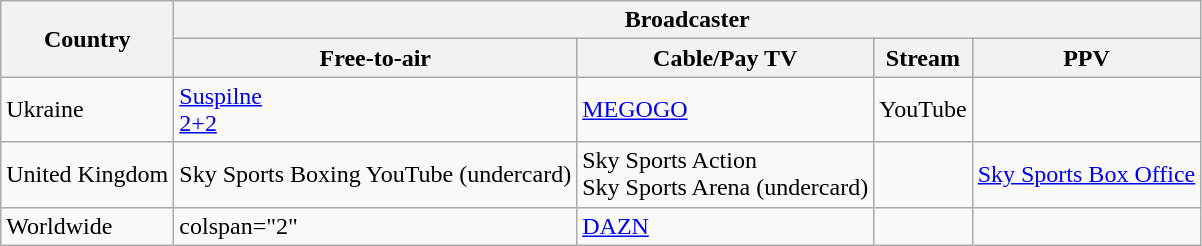<table class="wikitable">
<tr>
<th rowspan="2">Country</th>
<th colspan="4">Broadcaster</th>
</tr>
<tr>
<th>Free-to-air</th>
<th>Cable/Pay TV</th>
<th>Stream</th>
<th>PPV</th>
</tr>
<tr>
<td>Ukraine</td>
<td><a href='#'>Suspilne</a><br><a href='#'>2+2</a></td>
<td><a href='#'>MEGOGO</a></td>
<td>YouTube </td>
<td></td>
</tr>
<tr>
<td>United Kingdom</td>
<td>Sky Sports Boxing YouTube (undercard)</td>
<td>Sky Sports Action <br> Sky Sports Arena (undercard)</td>
<td></td>
<td><a href='#'>Sky Sports Box Office</a>  </td>
</tr>
<tr>
<td>Worldwide</td>
<td>colspan="2" </td>
<td><a href='#'>DAZN</a></td>
<td></td>
</tr>
</table>
